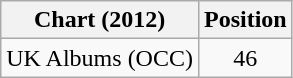<table class="wikitable plainrowheaders">
<tr>
<th>Chart (2012)</th>
<th>Position</th>
</tr>
<tr>
<td>UK Albums (OCC)</td>
<td align="center">46</td>
</tr>
</table>
